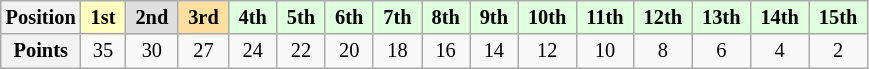<table class="wikitable" style="font-size:85%; text-align:center">
<tr>
<th>Position</th>
<td style="background:#ffffbf;"> <strong>1st</strong> </td>
<td style="background:#dfdfdf;"> <strong>2nd</strong> </td>
<td style="background:#ffdf9f;"> <strong>3rd</strong> </td>
<td style="background:#dfffdf;"> <strong>4th</strong> </td>
<td style="background:#dfffdf;"> <strong>5th</strong> </td>
<td style="background:#dfffdf;"> <strong>6th</strong> </td>
<td style="background:#dfffdf;"> <strong>7th</strong> </td>
<td style="background:#dfffdf;"> <strong>8th</strong> </td>
<td style="background:#dfffdf;"> <strong>9th</strong> </td>
<td style="background:#dfffdf;"> <strong>10th</strong> </td>
<td style="background:#dfffdf;"> <strong>11th</strong> </td>
<td style="background:#dfffdf;"> <strong>12th</strong> </td>
<td style="background:#dfffdf;"> <strong>13th</strong> </td>
<td style="background:#dfffdf;"> <strong>14th</strong> </td>
<td style="background:#dfffdf;"> <strong>15th</strong> </td>
</tr>
<tr>
<th>Points</th>
<td>35</td>
<td>30</td>
<td>27</td>
<td>24</td>
<td>22</td>
<td>20</td>
<td>18</td>
<td>16</td>
<td>14</td>
<td>12</td>
<td>10</td>
<td>8</td>
<td>6</td>
<td>4</td>
<td>2</td>
</tr>
</table>
